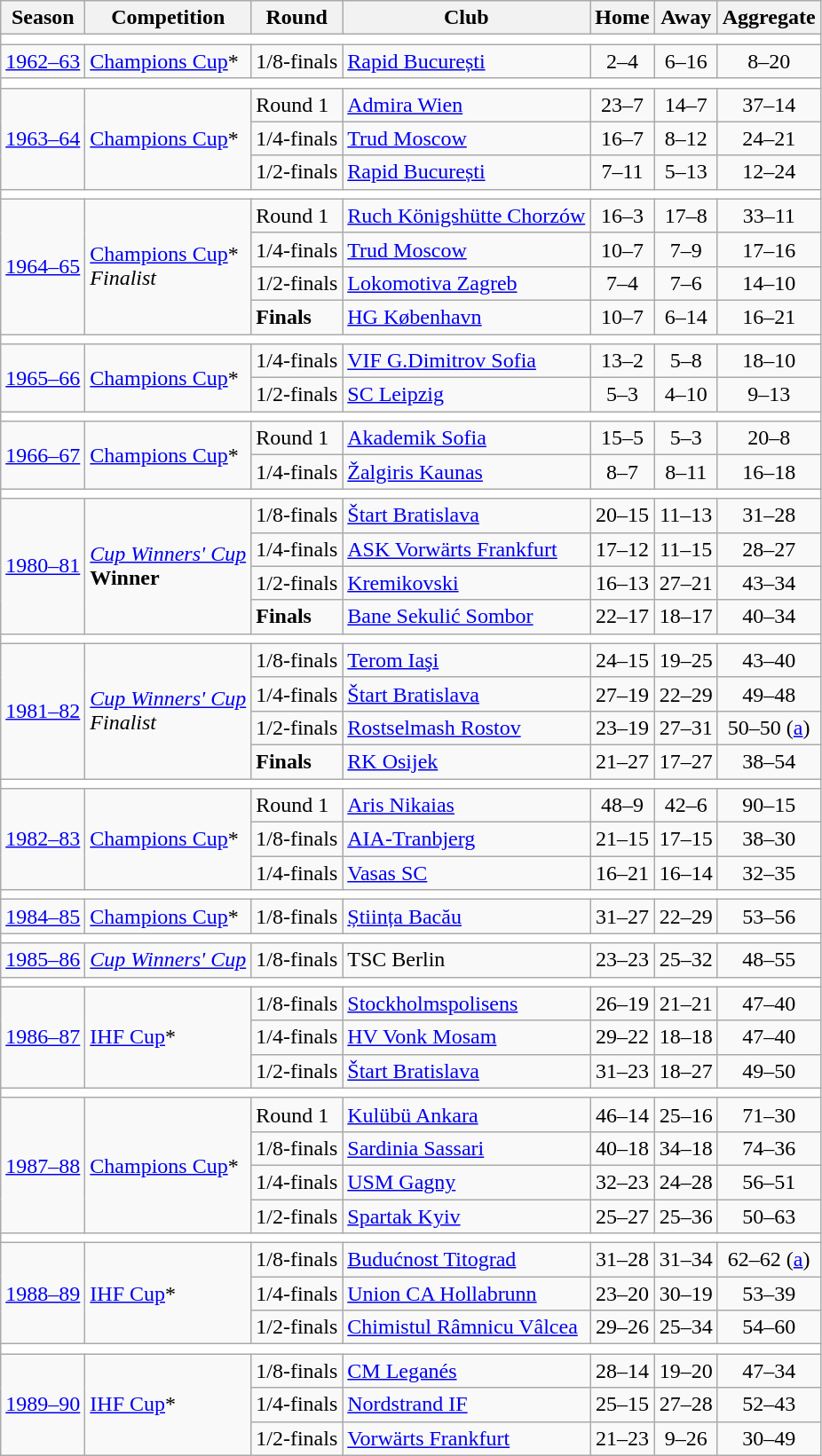<table class="wikitable" style="text-align: left;">
<tr>
<th>Season</th>
<th>Competition</th>
<th>Round</th>
<th>Club</th>
<th>Home</th>
<th>Away</th>
<th>Aggregate</th>
</tr>
<tr>
<td colspan=7 style="text-align: center;" bgcolor=white></td>
</tr>
<tr>
<td rowspan=1><a href='#'>1962–63</a></td>
<td rowspan=1><a href='#'>Champions Cup</a>*</td>
<td>1/8-finals</td>
<td> <a href='#'>Rapid București</a></td>
<td align=center>2–4</td>
<td align=center>6–16</td>
<td align=center>8–20</td>
</tr>
<tr>
<td colspan=7 style="text-align: center;" bgcolor=white></td>
</tr>
<tr>
<td rowspan=3><a href='#'>1963–64</a></td>
<td rowspan=3><a href='#'>Champions Cup</a>*</td>
<td>Round 1</td>
<td> <a href='#'>Admira Wien</a></td>
<td align=center>23–7</td>
<td align=center>14–7</td>
<td align=center>37–14</td>
</tr>
<tr>
<td>1/4-finals</td>
<td> <a href='#'>Trud Moscow</a></td>
<td align=center>16–7</td>
<td align=center>8–12</td>
<td align=center>24–21</td>
</tr>
<tr>
<td>1/2-finals</td>
<td> <a href='#'>Rapid București</a></td>
<td align=center>7–11</td>
<td align=center>5–13</td>
<td align=center>12–24</td>
</tr>
<tr>
<td colspan=7 style="text-align: center;" bgcolor=white></td>
</tr>
<tr>
<td rowspan=4><a href='#'>1964–65</a></td>
<td rowspan=4><a href='#'>Champions Cup</a>*<br> <em>Finalist</em></td>
<td>Round 1</td>
<td> <a href='#'>Ruch Königshütte Chorzów</a></td>
<td align=center>16–3</td>
<td align=center>17–8</td>
<td align=center>33–11</td>
</tr>
<tr>
<td>1/4-finals</td>
<td> <a href='#'>Trud Moscow</a></td>
<td align=center>10–7</td>
<td align=center>7–9</td>
<td align=center>17–16</td>
</tr>
<tr>
<td>1/2-finals</td>
<td> <a href='#'>Lokomotiva Zagreb</a></td>
<td align=center>7–4</td>
<td align=center>7–6</td>
<td align=center>14–10</td>
</tr>
<tr>
<td><strong>Finals</strong></td>
<td> <a href='#'>HG København</a></td>
<td align=center>10–7</td>
<td align=center>6–14</td>
<td align=center>16–21</td>
</tr>
<tr>
<td colspan=7 style="text-align: center;" bgcolor=white></td>
</tr>
<tr>
<td rowspan=2><a href='#'>1965–66</a></td>
<td rowspan=2><a href='#'>Champions Cup</a>*</td>
<td>1/4-finals</td>
<td> <a href='#'>VIF G.Dimitrov Sofia</a></td>
<td align=center>13–2</td>
<td align=center>5–8</td>
<td align=center>18–10</td>
</tr>
<tr>
<td>1/2-finals</td>
<td> <a href='#'>SC Leipzig</a></td>
<td align=center>5–3</td>
<td align=center>4–10</td>
<td align=center>9–13</td>
</tr>
<tr>
<td colspan=7 style="text-align: center;" bgcolor=white></td>
</tr>
<tr>
<td rowspan=2><a href='#'>1966–67</a></td>
<td rowspan=2><a href='#'>Champions Cup</a>*</td>
<td>Round 1</td>
<td> <a href='#'>Akademik Sofia</a></td>
<td align=center>15–5</td>
<td align=center>5–3</td>
<td align=center>20–8</td>
</tr>
<tr>
<td>1/4-finals</td>
<td> <a href='#'>Žalgiris Kaunas</a></td>
<td align=center>8–7</td>
<td align=center>8–11</td>
<td align=center>16–18</td>
</tr>
<tr>
<td colspan=7 style="text-align: center;" bgcolor=white></td>
</tr>
<tr>
<td rowspan=4><a href='#'>1980–81</a></td>
<td rowspan=4><em><a href='#'>Cup Winners' Cup</a></em><br> <strong>Winner</strong></td>
<td>1/8-finals</td>
<td> <a href='#'>Štart Bratislava</a></td>
<td align=center>20–15</td>
<td align=center>11–13</td>
<td align=center>31–28</td>
</tr>
<tr>
<td>1/4-finals</td>
<td> <a href='#'>ASK Vorwärts Frankfurt</a></td>
<td align=center>17–12</td>
<td align=center>11–15</td>
<td align=center>28–27</td>
</tr>
<tr>
<td>1/2-finals</td>
<td> <a href='#'>Kremikovski</a></td>
<td align=center>16–13</td>
<td align=center>27–21</td>
<td align=center>43–34</td>
</tr>
<tr>
<td><strong>Finals</strong></td>
<td> <a href='#'>Bane Sekulić Sombor</a></td>
<td align=center>22–17</td>
<td align=center>18–17</td>
<td align=center>40–34</td>
</tr>
<tr>
<td colspan=7 style="text-align: center;" bgcolor=white></td>
</tr>
<tr>
<td rowspan=4><a href='#'>1981–82</a></td>
<td rowspan=4><em><a href='#'>Cup Winners' Cup</a></em><br> <em>Finalist</em></td>
<td>1/8-finals</td>
<td> <a href='#'>Terom Iaşi</a></td>
<td align=center>24–15</td>
<td align=center>19–25</td>
<td align=center>43–40</td>
</tr>
<tr>
<td>1/4-finals</td>
<td> <a href='#'>Štart Bratislava</a></td>
<td align=center>27–19</td>
<td align=center>22–29</td>
<td align=center>49–48</td>
</tr>
<tr>
<td>1/2-finals</td>
<td> <a href='#'>Rostselmash Rostov</a></td>
<td align=center>23–19</td>
<td align=center>27–31</td>
<td align=center>50–50 (<a href='#'>a</a>)</td>
</tr>
<tr>
<td><strong>Finals</strong></td>
<td> <a href='#'>RK Osijek</a></td>
<td align=center>21–27</td>
<td align=center>17–27</td>
<td align=center>38–54</td>
</tr>
<tr>
<td colspan=7 style="text-align: center;" bgcolor=white></td>
</tr>
<tr>
<td rowspan=3><a href='#'>1982–83</a></td>
<td rowspan=3><a href='#'>Champions Cup</a>*</td>
<td>Round 1</td>
<td> <a href='#'>Aris Nikaias</a></td>
<td align=center>48–9</td>
<td align=center>42–6</td>
<td align=center>90–15</td>
</tr>
<tr>
<td>1/8-finals</td>
<td> <a href='#'>AIA-Tranbjerg</a></td>
<td align=center>21–15</td>
<td align=center>17–15</td>
<td align=center>38–30</td>
</tr>
<tr>
<td>1/4-finals</td>
<td> <a href='#'>Vasas SC</a></td>
<td align=center>16–21</td>
<td align=center>16–14</td>
<td align=center>32–35</td>
</tr>
<tr>
<td colspan=7 style="text-align: center;" bgcolor=white></td>
</tr>
<tr>
<td rowspan=1><a href='#'>1984–85</a></td>
<td rowspan=1><a href='#'>Champions Cup</a>*</td>
<td>1/8-finals</td>
<td> <a href='#'>Știința Bacău</a></td>
<td align=center>31–27</td>
<td align=center>22–29</td>
<td align=center>53–56</td>
</tr>
<tr>
<td colspan=7 style="text-align: center;" bgcolor=white></td>
</tr>
<tr>
<td rowspan=1><a href='#'>1985–86</a></td>
<td rowspan=1><em><a href='#'>Cup Winners' Cup</a></em></td>
<td>1/8-finals</td>
<td> TSC Berlin</td>
<td align=center>23–23</td>
<td align=center>25–32</td>
<td align=center>48–55</td>
</tr>
<tr>
<td colspan=7 style="text-align: center;" bgcolor=white></td>
</tr>
<tr>
<td rowspan=3><a href='#'>1986–87</a></td>
<td rowspan=3><a href='#'>IHF Cup</a>*</td>
<td>1/8-finals</td>
<td> <a href='#'>Stockholmspolisens</a></td>
<td align=center>26–19</td>
<td align=center>21–21</td>
<td align=center>47–40</td>
</tr>
<tr>
<td>1/4-finals</td>
<td> <a href='#'>HV Vonk Mosam</a></td>
<td align=center>29–22</td>
<td align=center>18–18</td>
<td align=center>47–40</td>
</tr>
<tr>
<td>1/2-finals</td>
<td> <a href='#'>Štart Bratislava</a></td>
<td align=center>31–23</td>
<td align=center>18–27</td>
<td align=center>49–50</td>
</tr>
<tr>
<td colspan=7 style="text-align: center;" bgcolor=white></td>
</tr>
<tr>
<td rowspan=4><a href='#'>1987–88</a></td>
<td rowspan=4><a href='#'>Champions Cup</a>*</td>
<td>Round 1</td>
<td> <a href='#'>Kulübü Ankara</a></td>
<td align=center>46–14</td>
<td align=center>25–16</td>
<td align=center>71–30</td>
</tr>
<tr>
<td>1/8-finals</td>
<td> <a href='#'>Sardinia Sassari</a></td>
<td align=center>40–18</td>
<td align=center>34–18</td>
<td align=center>74–36</td>
</tr>
<tr>
<td>1/4-finals</td>
<td> <a href='#'>USM Gagny</a></td>
<td align=center>32–23</td>
<td align=center>24–28</td>
<td align=center>56–51</td>
</tr>
<tr>
<td>1/2-finals</td>
<td> <a href='#'>Spartak Kyiv</a></td>
<td align=center>25–27</td>
<td align=center>25–36</td>
<td align=center>50–63</td>
</tr>
<tr>
<td colspan=7 style="text-align: center;" bgcolor=white></td>
</tr>
<tr>
<td rowspan=3><a href='#'>1988–89</a></td>
<td rowspan=3><a href='#'>IHF Cup</a>*</td>
<td>1/8-finals</td>
<td> <a href='#'>Budućnost Titograd</a></td>
<td align=center>31–28</td>
<td align=center>31–34</td>
<td align=center>62–62 (<a href='#'>a</a>)</td>
</tr>
<tr>
<td>1/4-finals</td>
<td> <a href='#'>Union CA Hollabrunn</a></td>
<td align=center>23–20</td>
<td align=center>30–19</td>
<td align=center>53–39</td>
</tr>
<tr>
<td>1/2-finals</td>
<td> <a href='#'>Chimistul Râmnicu Vâlcea</a></td>
<td align=center>29–26</td>
<td align=center>25–34</td>
<td align=center>54–60</td>
</tr>
<tr>
<td colspan=7 style="text-align: center;" bgcolor=white></td>
</tr>
<tr>
<td rowspan=3><a href='#'>1989–90</a></td>
<td rowspan=3><a href='#'>IHF Cup</a>*</td>
<td>1/8-finals</td>
<td> <a href='#'>CM Leganés</a></td>
<td align=center>28–14</td>
<td align=center>19–20</td>
<td align=center>47–34</td>
</tr>
<tr>
<td>1/4-finals</td>
<td> <a href='#'>Nordstrand IF</a></td>
<td align=center>25–15</td>
<td align=center>27–28</td>
<td align=center>52–43</td>
</tr>
<tr>
<td>1/2-finals</td>
<td> <a href='#'>Vorwärts Frankfurt</a></td>
<td align=center>21–23</td>
<td align=center>9–26</td>
<td align=center>30–49</td>
</tr>
</table>
